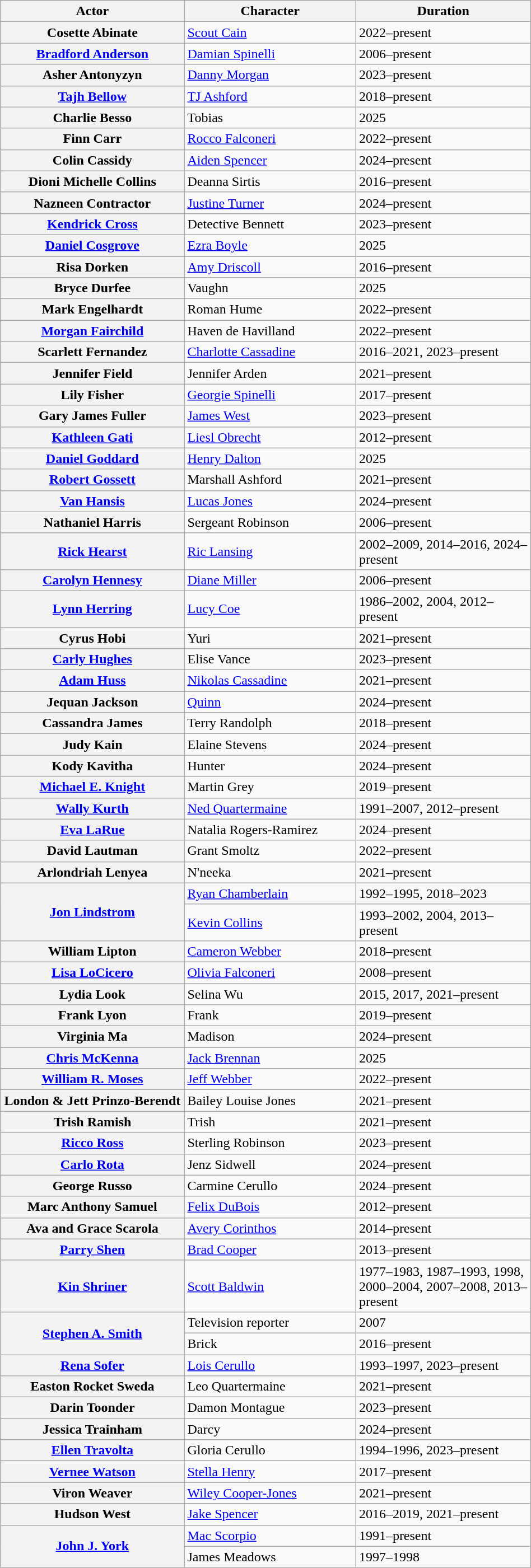<table class="wikitable plainrowheaders sortable" style="width:50%;">
<tr>
<th scope="col" style="width:35em;">Actor</th>
<th scope="col" style="width:30em;">Character</th>
<th scope="col" style="width:35em;">Duration</th>
</tr>
<tr>
<th scope="row">Cosette Abinate</th>
<td><a href='#'>Scout Cain</a></td>
<td>2022–present</td>
</tr>
<tr>
<th scope="row"><a href='#'>Bradford Anderson</a></th>
<td><a href='#'>Damian Spinelli</a></td>
<td>2006–present</td>
</tr>
<tr>
<th scope="row">Asher Antonyzyn</th>
<td><a href='#'>Danny Morgan</a></td>
<td>2023–present</td>
</tr>
<tr>
<th scope="row"><a href='#'>Tajh Bellow</a></th>
<td><a href='#'>TJ Ashford</a></td>
<td>2018–present</td>
</tr>
<tr>
<th scope="row">Charlie Besso</th>
<td>Tobias</td>
<td>2025</td>
</tr>
<tr>
<th scope="row">Finn Carr</th>
<td><a href='#'>Rocco Falconeri</a></td>
<td>2022–present</td>
</tr>
<tr>
<th scope="row">Colin Cassidy</th>
<td><a href='#'>Aiden Spencer</a></td>
<td>2024–present</td>
</tr>
<tr>
<th scope="row">Dioni Michelle Collins</th>
<td>Deanna Sirtis</td>
<td>2016–present</td>
</tr>
<tr>
<th scope="row">Nazneen Contractor</th>
<td><a href='#'>Justine Turner</a></td>
<td>2024–present</td>
</tr>
<tr>
<th scope="row"><a href='#'>Kendrick Cross</a></th>
<td>Detective Bennett</td>
<td>2023–present</td>
</tr>
<tr>
<th scope="row"><a href='#'>Daniel Cosgrove</a></th>
<td><a href='#'>Ezra Boyle</a></td>
<td>2025</td>
</tr>
<tr>
<th scope="row">Risa Dorken</th>
<td><a href='#'>Amy Driscoll</a></td>
<td>2016–present</td>
</tr>
<tr>
<th scope="row">Bryce Durfee</th>
<td>Vaughn</td>
<td>2025</td>
</tr>
<tr>
<th scope="row">Mark Engelhardt</th>
<td>Roman Hume</td>
<td>2022–present</td>
</tr>
<tr>
<th scope="row"><a href='#'>Morgan Fairchild</a></th>
<td>Haven de Havilland</td>
<td>2022–present</td>
</tr>
<tr>
<th scope="row">Scarlett Fernandez</th>
<td><a href='#'>Charlotte Cassadine</a></td>
<td>2016–2021, 2023–present</td>
</tr>
<tr>
<th scope="row">Jennifer Field</th>
<td>Jennifer Arden</td>
<td>2021–present</td>
</tr>
<tr>
<th scope="row">Lily Fisher</th>
<td><a href='#'>Georgie Spinelli</a></td>
<td>2017–present</td>
</tr>
<tr>
<th scope="row">Gary James Fuller</th>
<td><a href='#'>James West</a></td>
<td>2023–present</td>
</tr>
<tr>
<th scope="row"><a href='#'>Kathleen Gati</a></th>
<td><a href='#'>Liesl Obrecht</a></td>
<td>2012–present</td>
</tr>
<tr>
<th scope="row"><a href='#'>Daniel Goddard</a></th>
<td><a href='#'>Henry Dalton</a></td>
<td>2025</td>
</tr>
<tr>
<th scope="row"><a href='#'>Robert Gossett</a></th>
<td>Marshall Ashford</td>
<td>2021–present</td>
</tr>
<tr>
<th scope="row"><a href='#'>Van Hansis</a></th>
<td><a href='#'>Lucas Jones</a></td>
<td>2024–present</td>
</tr>
<tr>
<th scope="row">Nathaniel Harris</th>
<td>Sergeant Robinson</td>
<td>2006–present</td>
</tr>
<tr>
<th scope="row"><a href='#'>Rick Hearst</a></th>
<td><a href='#'>Ric Lansing</a></td>
<td>2002–2009, 2014–2016, 2024–present</td>
</tr>
<tr>
<th scope="row"><a href='#'>Carolyn Hennesy</a></th>
<td><a href='#'>Diane Miller</a></td>
<td>2006–present</td>
</tr>
<tr>
<th scope="row"><a href='#'>Lynn Herring</a></th>
<td><a href='#'>Lucy Coe</a></td>
<td>1986–2002, 2004, 2012–present</td>
</tr>
<tr>
<th scope="row">Cyrus Hobi</th>
<td>Yuri</td>
<td>2021–present</td>
</tr>
<tr>
<th scope="row"><a href='#'>Carly Hughes</a></th>
<td>Elise Vance</td>
<td>2023–present</td>
</tr>
<tr>
<th scope="row"><a href='#'>Adam Huss</a></th>
<td><a href='#'>Nikolas Cassadine</a></td>
<td>2021–present</td>
</tr>
<tr>
<th scope="row">Jequan Jackson</th>
<td><a href='#'>Quinn</a></td>
<td>2024–present</td>
</tr>
<tr>
<th scope="row">Cassandra James</th>
<td>Terry Randolph</td>
<td>2018–present</td>
</tr>
<tr>
<th scope="row">Judy Kain</th>
<td>Elaine Stevens</td>
<td>2024–present</td>
</tr>
<tr>
<th scope="row">Kody Kavitha</th>
<td>Hunter</td>
<td>2024–present</td>
</tr>
<tr>
<th scope="row"><a href='#'>Michael E. Knight</a></th>
<td>Martin Grey</td>
<td>2019–present</td>
</tr>
<tr>
<th scope="row"><a href='#'>Wally Kurth</a></th>
<td><a href='#'>Ned Quartermaine</a></td>
<td>1991–2007, 2012–present</td>
</tr>
<tr>
<th scope="row"><a href='#'>Eva LaRue</a></th>
<td>Natalia Rogers-Ramirez</td>
<td>2024–present</td>
</tr>
<tr>
<th scope="row">David Lautman</th>
<td>Grant Smoltz</td>
<td>2022–present</td>
</tr>
<tr>
<th scope="row">Arlondriah Lenyea</th>
<td>N'neeka</td>
<td>2021–present</td>
</tr>
<tr>
<th scope="row" rowspan="2"><a href='#'>Jon Lindstrom</a></th>
<td><a href='#'>Ryan Chamberlain</a></td>
<td>1992–1995, 2018–2023</td>
</tr>
<tr>
<td><a href='#'>Kevin Collins</a></td>
<td>1993–2002, 2004, 2013–present</td>
</tr>
<tr>
<th scope="row">William Lipton</th>
<td><a href='#'>Cameron Webber</a></td>
<td>2018–present</td>
</tr>
<tr>
<th scope="row"><a href='#'>Lisa LoCicero</a></th>
<td><a href='#'>Olivia Falconeri</a></td>
<td>2008–present</td>
</tr>
<tr>
<th scope="row">Lydia Look</th>
<td>Selina Wu</td>
<td>2015, 2017, 2021–present</td>
</tr>
<tr>
<th scope="row">Frank Lyon</th>
<td>Frank</td>
<td>2019–present</td>
</tr>
<tr>
<th scope="row">Virginia Ma</th>
<td>Madison</td>
<td>2024–present</td>
</tr>
<tr>
<th scope="row"><a href='#'>Chris McKenna</a></th>
<td><a href='#'>Jack Brennan</a></td>
<td>2025</td>
</tr>
<tr>
<th scope="row"><a href='#'>William R. Moses</a></th>
<td><a href='#'>Jeff Webber</a></td>
<td>2022–present</td>
</tr>
<tr>
<th scope="row">London & Jett Prinzo-Berendt</th>
<td>Bailey Louise Jones</td>
<td>2021–present</td>
</tr>
<tr>
<th scope="row">Trish Ramish</th>
<td>Trish</td>
<td>2021–present</td>
</tr>
<tr>
<th scope="row"><a href='#'>Ricco Ross</a></th>
<td>Sterling Robinson</td>
<td>2023–present</td>
</tr>
<tr>
<th scope="row"><a href='#'>Carlo Rota</a></th>
<td>Jenz Sidwell</td>
<td>2024–present</td>
</tr>
<tr>
<th scope="row">George Russo</th>
<td>Carmine Cerullo</td>
<td>2024–present</td>
</tr>
<tr>
<th scope="row">Marc Anthony Samuel</th>
<td><a href='#'>Felix DuBois</a></td>
<td>2012–present</td>
</tr>
<tr>
<th scope="row">Ava and Grace Scarola</th>
<td><a href='#'>Avery Corinthos</a></td>
<td>2014–present</td>
</tr>
<tr>
<th scope="row"><a href='#'>Parry Shen</a></th>
<td><a href='#'>Brad Cooper</a></td>
<td>2013–present</td>
</tr>
<tr>
<th scope="row"><a href='#'>Kin Shriner</a></th>
<td><a href='#'>Scott Baldwin</a></td>
<td>1977–1983, 1987–1993, 1998, 2000–2004, 2007–2008, 2013–present</td>
</tr>
<tr>
<th scope="row" rowspan="2"><a href='#'>Stephen A. Smith</a></th>
<td>Television reporter</td>
<td>2007</td>
</tr>
<tr>
<td>Brick</td>
<td>2016–present</td>
</tr>
<tr>
<th scope="row"><a href='#'>Rena Sofer</a></th>
<td><a href='#'>Lois Cerullo</a></td>
<td>1993–1997, 2023–present</td>
</tr>
<tr>
<th scope="row">Easton Rocket Sweda</th>
<td>Leo Quartermaine</td>
<td>2021–present</td>
</tr>
<tr>
<th scope="row">Darin Toonder</th>
<td>Damon Montague</td>
<td>2023–present</td>
</tr>
<tr>
<th scope="row">Jessica Trainham</th>
<td>Darcy</td>
<td>2024–present</td>
</tr>
<tr>
<th scope="row"><a href='#'>Ellen Travolta</a></th>
<td>Gloria Cerullo</td>
<td>1994–1996, 2023–present</td>
</tr>
<tr>
<th scope="row"><a href='#'>Vernee Watson</a></th>
<td><a href='#'>Stella Henry</a></td>
<td>2017–present</td>
</tr>
<tr>
<th scope="row">Viron Weaver</th>
<td><a href='#'>Wiley Cooper-Jones</a></td>
<td>2021–present</td>
</tr>
<tr>
<th scope="row">Hudson West</th>
<td><a href='#'>Jake Spencer</a></td>
<td>2016–2019, 2021–present</td>
</tr>
<tr>
<th scope="row" rowspan="2"><a href='#'>John J. York</a></th>
<td><a href='#'>Mac Scorpio</a></td>
<td>1991–present</td>
</tr>
<tr>
<td>James Meadows</td>
<td>1997–1998</td>
</tr>
</table>
